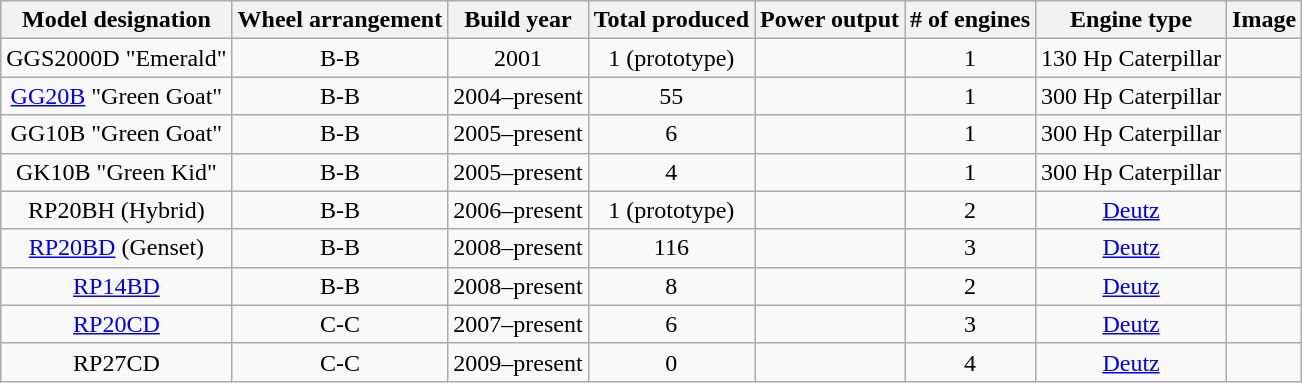<table class="wikitable" border="1">
<tr>
<th>Model designation</th>
<th>Wheel arrangement</th>
<th>Build year</th>
<th>Total produced</th>
<th>Power output</th>
<th># of engines</th>
<th>Engine type</th>
<th>Image</th>
</tr>
<tr align="center">
<td>GGS2000D "Emerald"</td>
<td>B-B</td>
<td>2001</td>
<td>1 (prototype)</td>
<td></td>
<td>1</td>
<td>130 Hp Caterpillar</td>
<td></td>
</tr>
<tr align="center">
<td><a href='#'>GG20B</a> "Green Goat"</td>
<td>B-B</td>
<td>2004–present</td>
<td>55</td>
<td></td>
<td>1</td>
<td>300 Hp Caterpillar</td>
<td></td>
</tr>
<tr align="center">
<td>GG10B "Green Goat"</td>
<td>B-B</td>
<td>2005–present</td>
<td>6</td>
<td></td>
<td>1</td>
<td>300 Hp Caterpillar</td>
<td></td>
</tr>
<tr align="center">
<td>GK10B "Green Kid"</td>
<td>B-B</td>
<td>2005–present</td>
<td>4</td>
<td></td>
<td>1</td>
<td>300 Hp Caterpillar</td>
<td></td>
</tr>
<tr align="center">
<td>RP20BH (Hybrid)</td>
<td>B-B</td>
<td>2006–present</td>
<td>1 (prototype)</td>
<td></td>
<td>2</td>
<td><a href='#'>Deutz</a></td>
<td></td>
</tr>
<tr align="center">
<td><a href='#'>RP20BD</a> (Genset)</td>
<td>B-B</td>
<td>2008–present</td>
<td>116</td>
<td></td>
<td>3</td>
<td><a href='#'>Deutz</a></td>
<td><br></td>
</tr>
<tr align="center">
<td><a href='#'>RP14BD</a></td>
<td>B-B</td>
<td>2008–present</td>
<td>8</td>
<td></td>
<td>2</td>
<td><a href='#'>Deutz</a></td>
<td></td>
</tr>
<tr align="center">
<td><a href='#'>RP20CD</a></td>
<td>C-C</td>
<td>2007–present</td>
<td>6</td>
<td></td>
<td>3</td>
<td><a href='#'>Deutz</a></td>
<td></td>
</tr>
<tr align="center">
<td>RP27CD</td>
<td>C-C</td>
<td>2009–present</td>
<td>0</td>
<td></td>
<td>4</td>
<td><a href='#'>Deutz</a></td>
<td></td>
</tr>
</table>
